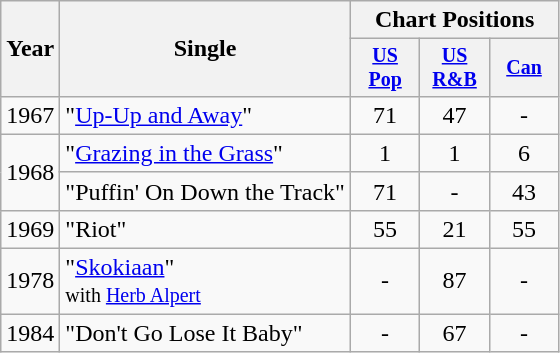<table class="wikitable" style="text-align:center;">
<tr>
<th rowspan="2">Year</th>
<th rowspan="2">Single</th>
<th colspan="3">Chart Positions</th>
</tr>
<tr style="font-size:smaller;">
<th style="width:40px;"><a href='#'>US Pop</a></th>
<th style="width:40px;"><a href='#'>US<br>R&B</a></th>
<th style="width:40px;"><a href='#'>Can</a></th>
</tr>
<tr>
<td>1967</td>
<td style="text-align:left;">"<a href='#'>Up-Up and Away</a>"</td>
<td>71</td>
<td>47</td>
<td>-</td>
</tr>
<tr>
<td rowspan="2">1968</td>
<td style="text-align:left;">"<a href='#'>Grazing in the Grass</a>"</td>
<td>1</td>
<td>1</td>
<td>6</td>
</tr>
<tr>
<td style="text-align:left;">"Puffin' On Down the Track"</td>
<td>71</td>
<td>-</td>
<td>43</td>
</tr>
<tr>
<td>1969</td>
<td style="text-align:left;">"Riot"</td>
<td>55</td>
<td>21</td>
<td>55</td>
</tr>
<tr>
<td>1978</td>
<td style="text-align:left;">"<a href='#'>Skokiaan</a>"<br><small>with <a href='#'>Herb Alpert</a></small></td>
<td>-</td>
<td>87</td>
<td>-</td>
</tr>
<tr>
<td>1984</td>
<td style="text-align:left;">"Don't Go Lose It Baby"</td>
<td>-</td>
<td>67</td>
<td>-</td>
</tr>
</table>
